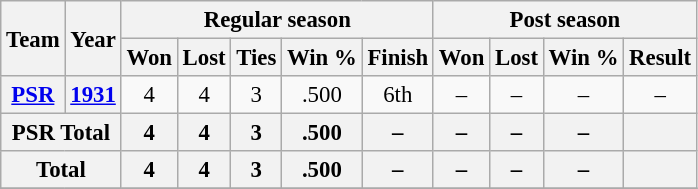<table class="wikitable" style="font-size: 95%; text-align:center;">
<tr>
<th rowspan="2">Team</th>
<th rowspan="2">Year</th>
<th colspan="5">Regular season</th>
<th colspan="4">Post season</th>
</tr>
<tr>
<th>Won</th>
<th>Lost</th>
<th>Ties</th>
<th>Win %</th>
<th>Finish</th>
<th>Won</th>
<th>Lost</th>
<th>Win %</th>
<th>Result</th>
</tr>
<tr>
<th><a href='#'>PSR</a></th>
<th><a href='#'>1931</a></th>
<td>4</td>
<td>4</td>
<td>3</td>
<td>.500</td>
<td>6th</td>
<td>–</td>
<td>–</td>
<td>–</td>
<td>–</td>
</tr>
<tr>
<th colspan="2">PSR Total</th>
<th>4</th>
<th>4</th>
<th>3</th>
<th>.500</th>
<th>–</th>
<th>–</th>
<th>–</th>
<th>–</th>
<th></th>
</tr>
<tr>
<th colspan="2">Total</th>
<th>4</th>
<th>4</th>
<th>3</th>
<th>.500</th>
<th>–</th>
<th>–</th>
<th>–</th>
<th>–</th>
<th></th>
</tr>
<tr>
</tr>
</table>
